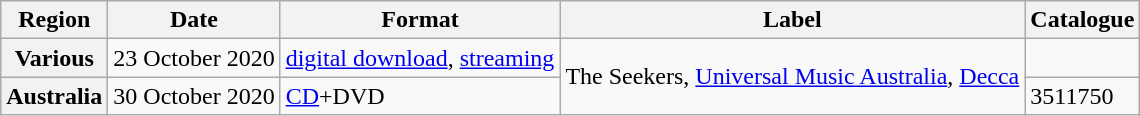<table class="wikitable plainrowheaders">
<tr>
<th scope="col">Region</th>
<th scope="col">Date</th>
<th scope="col">Format</th>
<th scope="col">Label</th>
<th scope="col">Catalogue</th>
</tr>
<tr>
<th scope="row">Various</th>
<td>23 October 2020</td>
<td><a href='#'>digital download</a>, <a href='#'>streaming</a></td>
<td rowspan="2">The Seekers, <a href='#'>Universal Music Australia</a>, <a href='#'>Decca</a></td>
<td></td>
</tr>
<tr>
<th scope="row">Australia</th>
<td>30 October 2020</td>
<td><a href='#'>CD</a>+DVD</td>
<td>3511750</td>
</tr>
</table>
